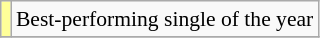<table class="wikitable plainrowheaders" style="font-size:90%;">
<tr>
<th scope=row style="background-color:#FFFF99"></th>
<td>Best-performing single of the year</td>
</tr>
<tr>
</tr>
</table>
